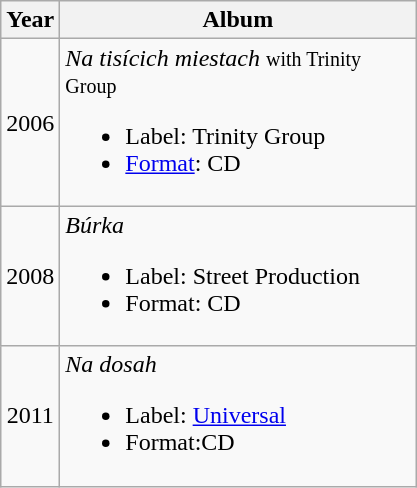<table class="wikitable" style="text-align:center;">
<tr>
<th width=5>Year</th>
<th width=230>Album</th>
</tr>
<tr>
<td>2006</td>
<td align=left><em>Na tisícich miestach</em> <small>with Trinity Group</small><br><ul><li>Label: Trinity Group</li><li><a href='#'>Format</a>: CD</li></ul></td>
</tr>
<tr>
<td>2008</td>
<td align=left><em>Búrka</em><br><ul><li>Label: Street Production</li><li>Format: CD</li></ul></td>
</tr>
<tr>
<td>2011</td>
<td align=left><em>Na dosah</em><br><ul><li>Label: <a href='#'>Universal</a></li><li>Format:CD</li></ul></td>
</tr>
</table>
